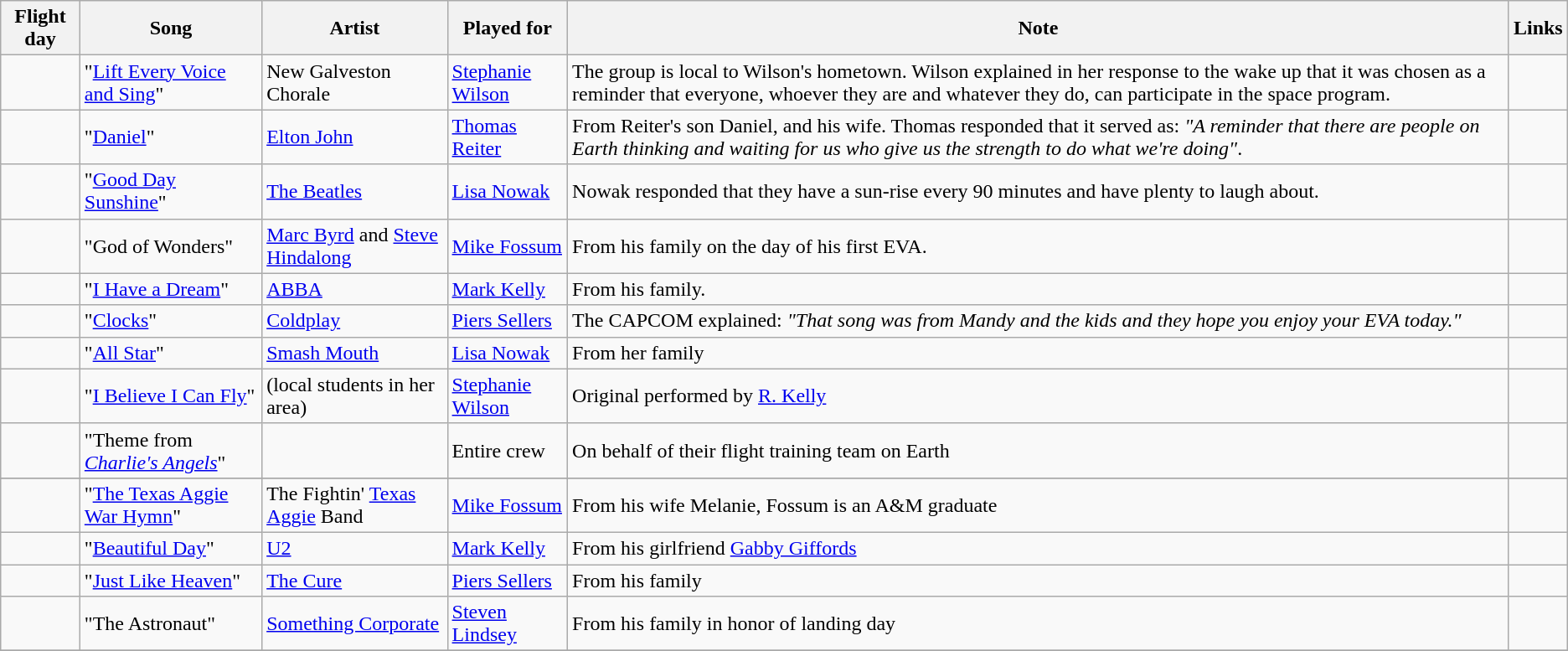<table class="wikitable sortable">
<tr>
<th>Flight day</th>
<th>Song</th>
<th>Artist</th>
<th>Played for</th>
<th class="unsortable">Note</th>
<th class="unsortable">Links</th>
</tr>
<tr>
<td></td>
<td>"<a href='#'>Lift Every Voice and Sing</a>"</td>
<td>New Galveston Chorale</td>
<td><a href='#'>Stephanie Wilson</a></td>
<td>The group is local to Wilson's hometown. Wilson explained in her response to the wake up that it was chosen as a reminder that everyone, whoever they are and whatever they do, can participate in the space program.</td>
<td> </td>
</tr>
<tr>
<td></td>
<td>"<a href='#'>Daniel</a>"</td>
<td><a href='#'>Elton John</a></td>
<td><a href='#'>Thomas Reiter</a></td>
<td>From Reiter's son Daniel, and his wife. Thomas responded that it served as: <em>"A reminder that there are people on Earth thinking and waiting for us who give us the strength to do what we're doing"</em>.</td>
<td> </td>
</tr>
<tr>
<td></td>
<td>"<a href='#'>Good Day Sunshine</a>"</td>
<td><a href='#'>The Beatles</a></td>
<td><a href='#'>Lisa Nowak</a></td>
<td>Nowak responded that they have a sun-rise every 90 minutes and have plenty to laugh about.</td>
<td> </td>
</tr>
<tr>
<td></td>
<td>"God of Wonders"</td>
<td><a href='#'>Marc Byrd</a> and <a href='#'>Steve Hindalong</a></td>
<td><a href='#'>Mike Fossum</a></td>
<td>From his family on the day of his first EVA.</td>
<td> </td>
</tr>
<tr>
<td></td>
<td>"<a href='#'>I Have a Dream</a>"</td>
<td><a href='#'>ABBA</a></td>
<td><a href='#'>Mark Kelly</a></td>
<td>From his family.</td>
<td> </td>
</tr>
<tr>
<td></td>
<td>"<a href='#'>Clocks</a>"</td>
<td><a href='#'>Coldplay</a></td>
<td><a href='#'>Piers Sellers</a></td>
<td>The CAPCOM explained: <em>"That song was from Mandy and the kids and they hope you enjoy your EVA today."</em></td>
<td> </td>
</tr>
<tr>
<td></td>
<td>"<a href='#'>All Star</a>"</td>
<td><a href='#'>Smash Mouth</a></td>
<td><a href='#'>Lisa Nowak</a></td>
<td>From her family</td>
<td> </td>
</tr>
<tr>
<td></td>
<td>"<a href='#'>I Believe I Can Fly</a>"</td>
<td>(local students in her area)</td>
<td><a href='#'>Stephanie Wilson</a></td>
<td>Original performed by <a href='#'>R. Kelly</a></td>
<td> </td>
</tr>
<tr>
<td></td>
<td>"Theme from <em><a href='#'>Charlie's Angels</a></em>"</td>
<td></td>
<td>Entire crew</td>
<td>On behalf of their flight training team on Earth</td>
<td> </td>
</tr>
<tr>
</tr>
<tr>
<td></td>
<td>"<a href='#'>The Texas Aggie War Hymn</a>"</td>
<td>The Fightin' <a href='#'>Texas Aggie</a> Band</td>
<td><a href='#'>Mike Fossum</a></td>
<td>From his wife Melanie, Fossum is an A&M graduate</td>
<td> </td>
</tr>
<tr>
<td></td>
<td>"<a href='#'>Beautiful Day</a>"</td>
<td><a href='#'>U2</a></td>
<td><a href='#'>Mark Kelly</a></td>
<td>From his girlfriend <a href='#'>Gabby Giffords</a></td>
<td> </td>
</tr>
<tr>
<td></td>
<td>"<a href='#'>Just Like Heaven</a>"</td>
<td><a href='#'>The Cure</a></td>
<td><a href='#'>Piers Sellers</a></td>
<td>From his family</td>
<td> </td>
</tr>
<tr>
<td></td>
<td>"The Astronaut"</td>
<td><a href='#'>Something Corporate</a></td>
<td><a href='#'>Steven Lindsey</a></td>
<td>From his family in honor of landing day</td>
<td> </td>
</tr>
<tr>
</tr>
</table>
